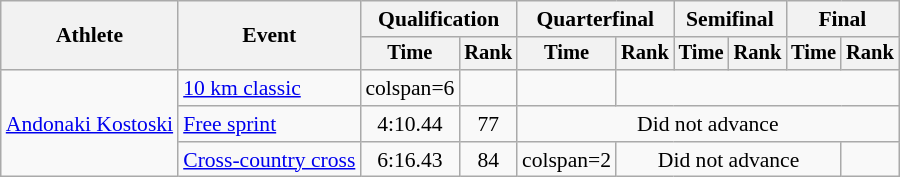<table class="wikitable" style="font-size:90%">
<tr>
<th rowspan="2">Athlete</th>
<th rowspan="2">Event</th>
<th colspan="2">Qualification</th>
<th colspan="2">Quarterfinal</th>
<th colspan="2">Semifinal</th>
<th colspan="2">Final</th>
</tr>
<tr style="font-size:95%">
<th>Time</th>
<th>Rank</th>
<th>Time</th>
<th>Rank</th>
<th>Time</th>
<th>Rank</th>
<th>Time</th>
<th>Rank</th>
</tr>
<tr align=center>
<td align=left rowspan=3><a href='#'>Andonaki Kostoski</a></td>
<td align=left><a href='#'>10 km classic</a></td>
<td>colspan=6 </td>
<td></td>
<td></td>
</tr>
<tr align=center>
<td align=left><a href='#'>Free sprint</a></td>
<td>4:10.44</td>
<td>77</td>
<td colspan=6>Did not advance</td>
</tr>
<tr align=center>
<td align=left><a href='#'>Cross-country cross</a></td>
<td>6:16.43</td>
<td>84</td>
<td>colspan=2 </td>
<td colspan=4>Did not advance</td>
</tr>
</table>
